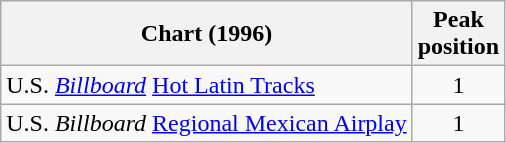<table class="wikitable">
<tr>
<th>Chart (1996)</th>
<th>Peak<br>position</th>
</tr>
<tr>
<td>U.S. <a href='#'><em>Billboard</em></a> <a href='#'>Hot Latin Tracks</a></td>
<td align="center">1</td>
</tr>
<tr>
<td>U.S. <em>Billboard</em> <a href='#'>Regional Mexican Airplay</a></td>
<td align="center">1</td>
</tr>
</table>
